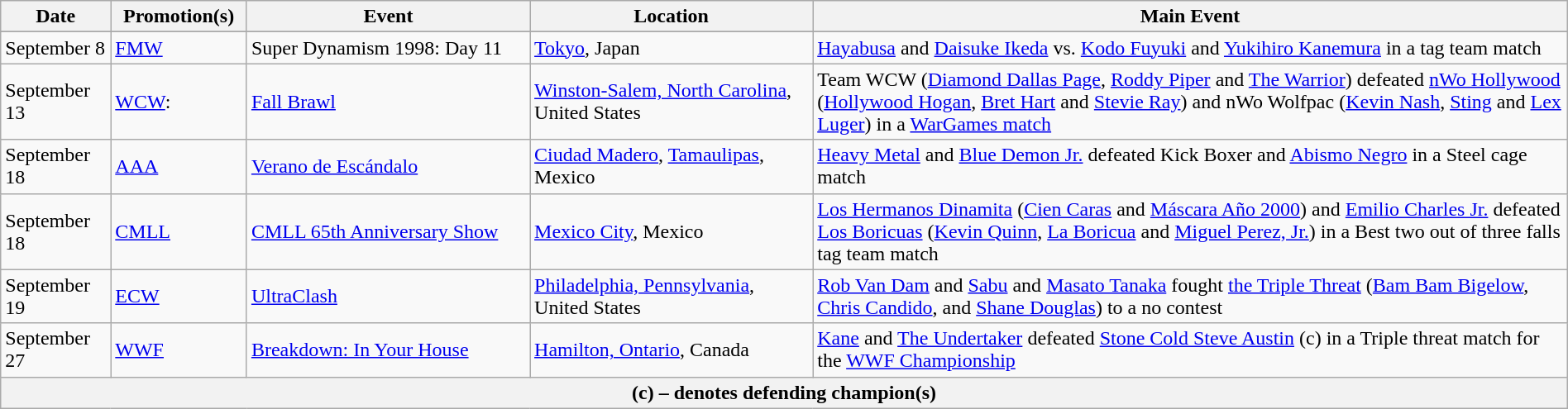<table class="wikitable" style="width:100%;">
<tr>
<th width="5%">Date</th>
<th width="5%">Promotion(s)</th>
<th style="width:15%;">Event</th>
<th style="width:15%;">Location</th>
<th style="width:40%;">Main Event</th>
</tr>
<tr style="width:20%;" |Notes>
</tr>
<tr>
<td>September 8</td>
<td><a href='#'>FMW</a></td>
<td>Super Dynamism 1998: Day 11</td>
<td><a href='#'>Tokyo</a>, Japan</td>
<td><a href='#'>Hayabusa</a> and <a href='#'>Daisuke Ikeda</a> vs. <a href='#'>Kodo Fuyuki</a> and <a href='#'>Yukihiro Kanemura</a> in a tag team match</td>
</tr>
<tr>
<td>September 13</td>
<td><a href='#'>WCW</a>:<br></td>
<td><a href='#'>Fall Brawl</a></td>
<td><a href='#'>Winston-Salem, North Carolina</a>, United States</td>
<td>Team WCW (<a href='#'>Diamond Dallas Page</a>, <a href='#'>Roddy Piper</a> and <a href='#'>The Warrior</a>) defeated <a href='#'>nWo Hollywood</a> (<a href='#'>Hollywood Hogan</a>, <a href='#'>Bret Hart</a> and <a href='#'>Stevie Ray</a>) and nWo Wolfpac (<a href='#'>Kevin Nash</a>, <a href='#'>Sting</a> and <a href='#'>Lex Luger</a>) in a <a href='#'>WarGames match</a></td>
</tr>
<tr>
<td>September 18</td>
<td><a href='#'>AAA</a></td>
<td><a href='#'>Verano de Escándalo</a></td>
<td><a href='#'>Ciudad Madero</a>, <a href='#'>Tamaulipas</a>, Mexico</td>
<td><a href='#'>Heavy Metal</a> and <a href='#'>Blue Demon Jr.</a> defeated Kick Boxer and <a href='#'>Abismo Negro</a> in a Steel cage match</td>
</tr>
<tr>
<td>September 18</td>
<td><a href='#'>CMLL</a></td>
<td><a href='#'>CMLL 65th Anniversary Show</a></td>
<td><a href='#'>Mexico City</a>, Mexico</td>
<td><a href='#'>Los Hermanos Dinamita</a> (<a href='#'>Cien Caras</a> and <a href='#'>Máscara Año 2000</a>) and <a href='#'>Emilio Charles Jr.</a> defeated <a href='#'>Los Boricuas</a> (<a href='#'>Kevin Quinn</a>, <a href='#'>La Boricua</a> and <a href='#'>Miguel Perez, Jr.</a>) in a Best two out of three falls tag team match</td>
</tr>
<tr>
<td>September 19</td>
<td><a href='#'>ECW</a></td>
<td><a href='#'>UltraClash</a></td>
<td><a href='#'>Philadelphia, Pennsylvania</a>, United States</td>
<td><a href='#'>Rob Van Dam</a> and <a href='#'>Sabu</a> and <a href='#'>Masato Tanaka</a> fought <a href='#'>the Triple Threat</a> (<a href='#'>Bam Bam Bigelow</a>, <a href='#'>Chris Candido</a>, and <a href='#'>Shane Douglas</a>) to a no contest</td>
</tr>
<tr>
<td>September 27</td>
<td><a href='#'>WWF</a></td>
<td><a href='#'>Breakdown: In Your House</a></td>
<td><a href='#'>Hamilton, Ontario</a>, Canada</td>
<td><a href='#'>Kane</a> and <a href='#'>The Undertaker</a> defeated <a href='#'>Stone Cold Steve Austin</a> (c) in a Triple threat match for the <a href='#'>WWF Championship</a></td>
</tr>
<tr>
<th colspan="6">(c) – denotes defending champion(s)</th>
</tr>
</table>
